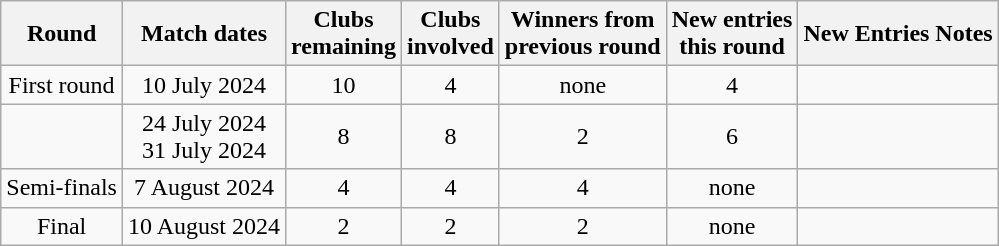<table class="wikitable">
<tr>
<th>Round</th>
<th>Match dates</th>
<th>Clubs<br>remaining</th>
<th>Clubs<br>involved</th>
<th>Winners from<br>previous round</th>
<th>New entries<br>this round</th>
<th>New Entries Notes</th>
</tr>
<tr align=center>
<td>First round</td>
<td>10 July 2024</td>
<td>10</td>
<td>4</td>
<td>none</td>
<td>4</td>
<td align=left></td>
</tr>
<tr align=center>
<td></td>
<td>24 July 2024<br>31 July 2024</td>
<td>8</td>
<td>8</td>
<td>2</td>
<td>6</td>
<td align=left></td>
</tr>
<tr align=center>
<td>Semi-finals</td>
<td>7 August 2024</td>
<td>4</td>
<td>4</td>
<td>4</td>
<td>none</td>
<td align=left></td>
</tr>
<tr align=center>
<td>Final</td>
<td>10 August 2024</td>
<td>2</td>
<td>2</td>
<td>2</td>
<td>none</td>
<td align=left></td>
</tr>
</table>
